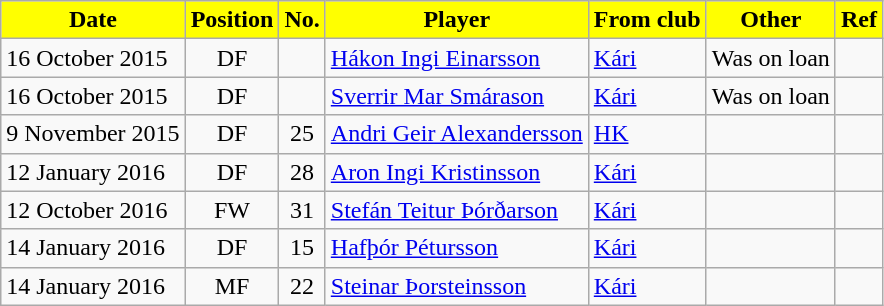<table class="wikitable sortable">
<tr>
<th style="background:#ffff00; color:black;">Date</th>
<th style="background:#ffff00; color:black;">Position</th>
<th style="background:#ffff00; color:black;">No.</th>
<th style="background:#ffff00; color:black;">Player</th>
<th style="background:#ffff00; color:black;">From club</th>
<th style="background:#ffff00; color:black;">Other</th>
<th style="background:#ffff00; color:black;">Ref</th>
</tr>
<tr>
<td>16 October 2015</td>
<td style="text-align:center;">DF</td>
<td style="text-align:center;"></td>
<td style="text-align:left;"> <a href='#'>Hákon Ingi Einarsson</a></td>
<td style="text-align:left;"> <a href='#'>Kári</a></td>
<td style="text-align:center;">Was on loan</td>
<td></td>
</tr>
<tr>
<td>16 October 2015</td>
<td style="text-align:center;">DF</td>
<td style="text-align:center;"></td>
<td style="text-align:left;"> <a href='#'>Sverrir Mar Smárason</a></td>
<td style="text-align:left;"> <a href='#'>Kári</a></td>
<td style="text-align:center;">Was on loan</td>
<td></td>
</tr>
<tr>
<td>9 November 2015</td>
<td style="text-align:center;">DF</td>
<td style="text-align:center;">25</td>
<td style="text-align:left;"> <a href='#'>Andri Geir Alexandersson</a></td>
<td style="text-align:left;"> <a href='#'>HK</a></td>
<td style="text-align:center;"></td>
<td></td>
</tr>
<tr>
<td>12 January 2016</td>
<td style="text-align:center;">DF</td>
<td style="text-align:center;">28</td>
<td style="text-align:left;"> <a href='#'>Aron Ingi Kristinsson</a></td>
<td style="text-align:left;"> <a href='#'>Kári</a></td>
<td style="text-align:center;"></td>
<td></td>
</tr>
<tr>
<td>12 October 2016</td>
<td style="text-align:center;">FW</td>
<td style="text-align:center;">31</td>
<td style="text-align:left;"> <a href='#'>Stefán Teitur Þórðarson</a></td>
<td style="text-align:left;"> <a href='#'>Kári</a></td>
<td style="text-align:center;"></td>
<td></td>
</tr>
<tr>
<td>14 January 2016</td>
<td style="text-align:center;">DF</td>
<td style="text-align:center;">15</td>
<td style="text-align:left;"> <a href='#'>Hafþór Pétursson</a></td>
<td style="text-align:left;"> <a href='#'>Kári</a></td>
<td style="text-align:center;"></td>
<td></td>
</tr>
<tr>
<td>14 January 2016</td>
<td style="text-align:center;">MF</td>
<td style="text-align:center;">22</td>
<td style="text-align:left;"> <a href='#'>Steinar Þorsteinsson</a></td>
<td style="text-align:left;"> <a href='#'>Kári</a></td>
<td style="text-align:center;"></td>
<td></td>
</tr>
</table>
